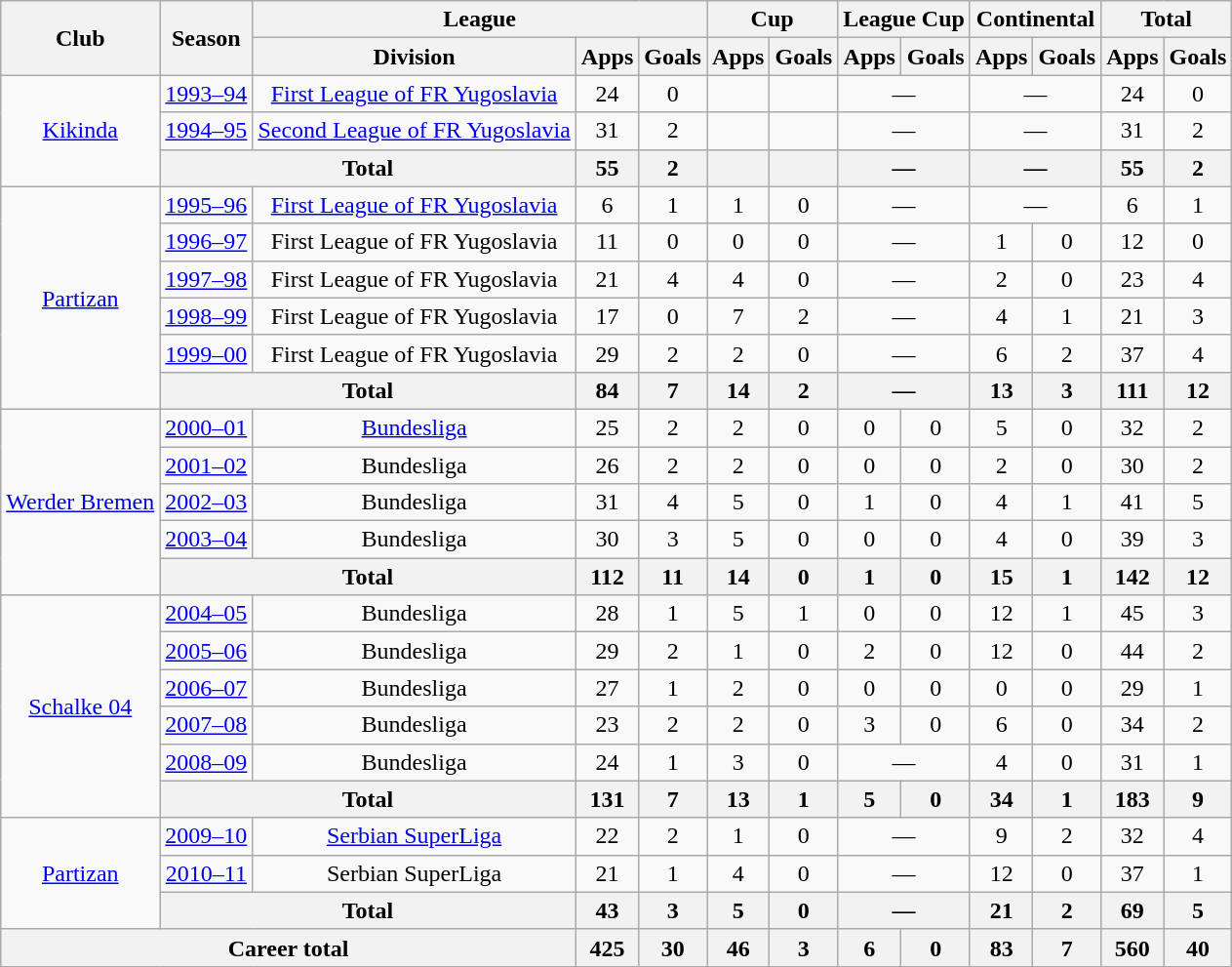<table class="wikitable" style="text-align:center">
<tr>
<th rowspan="2">Club</th>
<th rowspan="2">Season</th>
<th colspan="3">League</th>
<th colspan="2">Cup</th>
<th colspan="2">League Cup</th>
<th colspan="2">Continental</th>
<th colspan="2">Total</th>
</tr>
<tr>
<th>Division</th>
<th>Apps</th>
<th>Goals</th>
<th>Apps</th>
<th>Goals</th>
<th>Apps</th>
<th>Goals</th>
<th>Apps</th>
<th>Goals</th>
<th>Apps</th>
<th>Goals</th>
</tr>
<tr>
<td rowspan="3"><a href='#'>Kikinda</a></td>
<td><a href='#'>1993–94</a></td>
<td><a href='#'>First League of FR Yugoslavia</a></td>
<td>24</td>
<td>0</td>
<td></td>
<td></td>
<td colspan="2">—</td>
<td colspan="2">—</td>
<td>24</td>
<td>0</td>
</tr>
<tr>
<td><a href='#'>1994–95</a></td>
<td><a href='#'>Second League of FR Yugoslavia</a></td>
<td>31</td>
<td>2</td>
<td></td>
<td></td>
<td colspan="2">—</td>
<td colspan="2">—</td>
<td>31</td>
<td>2</td>
</tr>
<tr>
<th colspan="2">Total</th>
<th>55</th>
<th>2</th>
<th></th>
<th></th>
<th colspan="2">—</th>
<th colspan="2">—</th>
<th>55</th>
<th>2</th>
</tr>
<tr>
<td rowspan="6"><a href='#'>Partizan</a></td>
<td><a href='#'>1995–96</a></td>
<td><a href='#'>First League of FR Yugoslavia</a></td>
<td>6</td>
<td>1</td>
<td>1</td>
<td>0</td>
<td colspan="2">—</td>
<td colspan="2">—</td>
<td>6</td>
<td>1</td>
</tr>
<tr>
<td><a href='#'>1996–97</a></td>
<td>First League of FR Yugoslavia</td>
<td>11</td>
<td>0</td>
<td>0</td>
<td>0</td>
<td colspan="2">—</td>
<td>1</td>
<td>0</td>
<td>12</td>
<td>0</td>
</tr>
<tr>
<td><a href='#'>1997–98</a></td>
<td>First League of FR Yugoslavia</td>
<td>21</td>
<td>4</td>
<td>4</td>
<td>0</td>
<td colspan="2">—</td>
<td>2</td>
<td>0</td>
<td>23</td>
<td>4</td>
</tr>
<tr>
<td><a href='#'>1998–99</a></td>
<td>First League of FR Yugoslavia</td>
<td>17</td>
<td>0</td>
<td>7</td>
<td>2</td>
<td colspan="2">—</td>
<td>4</td>
<td>1</td>
<td>21</td>
<td>3</td>
</tr>
<tr>
<td><a href='#'>1999–00</a></td>
<td>First League of FR Yugoslavia</td>
<td>29</td>
<td>2</td>
<td>2</td>
<td>0</td>
<td colspan="2">—</td>
<td>6</td>
<td>2</td>
<td>37</td>
<td>4</td>
</tr>
<tr>
<th colspan="2">Total</th>
<th>84</th>
<th>7</th>
<th>14</th>
<th>2</th>
<th colspan="2">—</th>
<th>13</th>
<th>3</th>
<th>111</th>
<th>12</th>
</tr>
<tr>
<td rowspan="5"><a href='#'>Werder Bremen</a></td>
<td><a href='#'>2000–01</a></td>
<td><a href='#'>Bundesliga</a></td>
<td>25</td>
<td>2</td>
<td>2</td>
<td>0</td>
<td>0</td>
<td>0</td>
<td>5</td>
<td>0</td>
<td>32</td>
<td>2</td>
</tr>
<tr>
<td><a href='#'>2001–02</a></td>
<td>Bundesliga</td>
<td>26</td>
<td>2</td>
<td>2</td>
<td>0</td>
<td>0</td>
<td>0</td>
<td>2</td>
<td>0</td>
<td>30</td>
<td>2</td>
</tr>
<tr>
<td><a href='#'>2002–03</a></td>
<td>Bundesliga</td>
<td>31</td>
<td>4</td>
<td>5</td>
<td>0</td>
<td>1</td>
<td>0</td>
<td>4</td>
<td>1</td>
<td>41</td>
<td>5</td>
</tr>
<tr>
<td><a href='#'>2003–04</a></td>
<td>Bundesliga</td>
<td>30</td>
<td>3</td>
<td>5</td>
<td>0</td>
<td>0</td>
<td>0</td>
<td>4</td>
<td>0</td>
<td>39</td>
<td>3</td>
</tr>
<tr>
<th colspan="2">Total</th>
<th>112</th>
<th>11</th>
<th>14</th>
<th>0</th>
<th>1</th>
<th>0</th>
<th>15</th>
<th>1</th>
<th>142</th>
<th>12</th>
</tr>
<tr>
<td rowspan="6"><a href='#'>Schalke 04</a></td>
<td><a href='#'>2004–05</a></td>
<td>Bundesliga</td>
<td>28</td>
<td>1</td>
<td>5</td>
<td>1</td>
<td>0</td>
<td>0</td>
<td>12</td>
<td>1</td>
<td>45</td>
<td>3</td>
</tr>
<tr>
<td><a href='#'>2005–06</a></td>
<td>Bundesliga</td>
<td>29</td>
<td>2</td>
<td>1</td>
<td>0</td>
<td>2</td>
<td>0</td>
<td>12</td>
<td>0</td>
<td>44</td>
<td>2</td>
</tr>
<tr>
<td><a href='#'>2006–07</a></td>
<td>Bundesliga</td>
<td>27</td>
<td>1</td>
<td>2</td>
<td>0</td>
<td>0</td>
<td>0</td>
<td>0</td>
<td>0</td>
<td>29</td>
<td>1</td>
</tr>
<tr>
<td><a href='#'>2007–08</a></td>
<td>Bundesliga</td>
<td>23</td>
<td>2</td>
<td>2</td>
<td>0</td>
<td>3</td>
<td>0</td>
<td>6</td>
<td>0</td>
<td>34</td>
<td>2</td>
</tr>
<tr>
<td><a href='#'>2008–09</a></td>
<td>Bundesliga</td>
<td>24</td>
<td>1</td>
<td>3</td>
<td>0</td>
<td colspan="2">—</td>
<td>4</td>
<td>0</td>
<td>31</td>
<td>1</td>
</tr>
<tr>
<th colspan="2">Total</th>
<th>131</th>
<th>7</th>
<th>13</th>
<th>1</th>
<th>5</th>
<th>0</th>
<th>34</th>
<th>1</th>
<th>183</th>
<th>9</th>
</tr>
<tr>
<td rowspan="3"><a href='#'>Partizan</a></td>
<td><a href='#'>2009–10</a></td>
<td><a href='#'>Serbian SuperLiga</a></td>
<td>22</td>
<td>2</td>
<td>1</td>
<td>0</td>
<td colspan="2">—</td>
<td>9</td>
<td>2</td>
<td>32</td>
<td>4</td>
</tr>
<tr>
<td><a href='#'>2010–11</a></td>
<td>Serbian SuperLiga</td>
<td>21</td>
<td>1</td>
<td>4</td>
<td>0</td>
<td colspan="2">—</td>
<td>12</td>
<td>0</td>
<td>37</td>
<td>1</td>
</tr>
<tr>
<th colspan="2">Total</th>
<th>43</th>
<th>3</th>
<th>5</th>
<th>0</th>
<th colspan="2">—</th>
<th>21</th>
<th>2</th>
<th>69</th>
<th>5</th>
</tr>
<tr>
<th colspan="3">Career total</th>
<th>425</th>
<th>30</th>
<th>46</th>
<th>3</th>
<th>6</th>
<th>0</th>
<th>83</th>
<th>7</th>
<th>560</th>
<th>40</th>
</tr>
</table>
